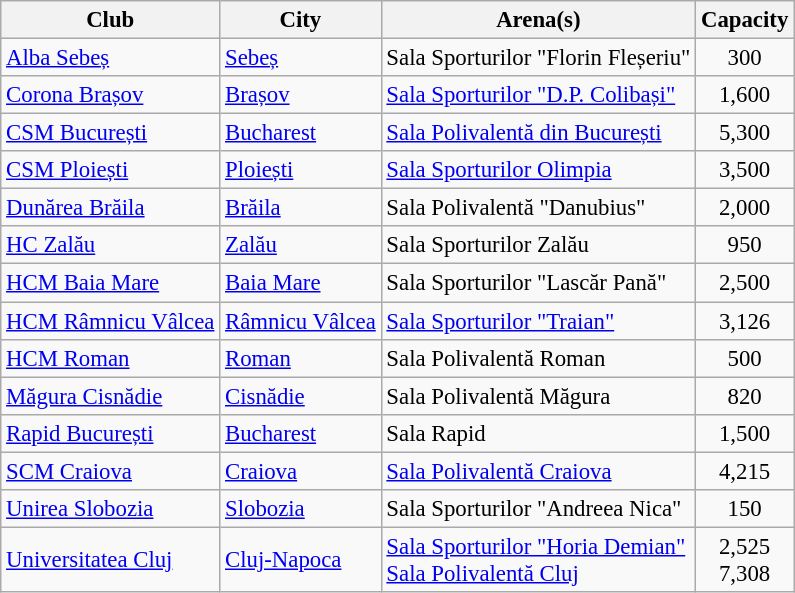<table class="wikitable sortable" style="font-size:95%;">
<tr>
<th>Club</th>
<th>City</th>
<th>Arena(s)</th>
<th>Capacity</th>
</tr>
<tr>
<td><a href='#'>Alba Sebeș</a></td>
<td><a href='#'>Sebeș</a></td>
<td>Sala Sporturilor "Florin Fleșeriu"</td>
<td align="center">300</td>
</tr>
<tr>
<td><a href='#'>Corona Brașov</a></td>
<td><a href='#'>Brașov</a></td>
<td><a href='#'>Sala Sporturilor "D.P. Colibași"</a></td>
<td align="center">1,600</td>
</tr>
<tr>
<td><a href='#'>CSM București</a></td>
<td><a href='#'>Bucharest</a></td>
<td><a href='#'>Sala Polivalentă din București</a></td>
<td align="center">5,300</td>
</tr>
<tr>
<td><a href='#'>CSM Ploiești</a></td>
<td><a href='#'>Ploiești</a></td>
<td><a href='#'>Sala Sporturilor Olimpia</a></td>
<td align="center">3,500</td>
</tr>
<tr>
<td><a href='#'>Dunărea Brăila</a></td>
<td><a href='#'>Brăila</a></td>
<td>Sala Polivalentă "Danubius"</td>
<td align="center">2,000</td>
</tr>
<tr>
<td><a href='#'>HC Zalău</a></td>
<td><a href='#'>Zalău</a></td>
<td>Sala Sporturilor Zalău</td>
<td align="center">950</td>
</tr>
<tr>
<td><a href='#'>HCM Baia Mare</a></td>
<td><a href='#'>Baia Mare</a></td>
<td>Sala Sporturilor "Lascăr Pană"</td>
<td align="center">2,500</td>
</tr>
<tr>
<td><a href='#'>HCM Râmnicu Vâlcea</a></td>
<td><a href='#'>Râmnicu Vâlcea</a></td>
<td><a href='#'>Sala Sporturilor "Traian"</a></td>
<td align="center">3,126</td>
</tr>
<tr>
<td><a href='#'>HCM Roman</a></td>
<td><a href='#'>Roman</a></td>
<td>Sala Polivalentă Roman</td>
<td align="center">500</td>
</tr>
<tr>
<td><a href='#'>Măgura Cisnădie</a></td>
<td><a href='#'>Cisnădie</a></td>
<td>Sala Polivalentă Măgura</td>
<td align="center">820</td>
</tr>
<tr>
<td><a href='#'>Rapid București</a></td>
<td><a href='#'>Bucharest</a></td>
<td>Sala Rapid</td>
<td align="center">1,500</td>
</tr>
<tr>
<td><a href='#'>SCM Craiova</a></td>
<td><a href='#'>Craiova</a></td>
<td><a href='#'>Sala Polivalentă Craiova</a></td>
<td align="center">4,215</td>
</tr>
<tr>
<td><a href='#'>Unirea Slobozia</a></td>
<td><a href='#'>Slobozia</a></td>
<td>Sala Sporturilor "Andreea Nica"</td>
<td align="center">150</td>
</tr>
<tr>
<td><a href='#'>Universitatea Cluj</a></td>
<td><a href='#'>Cluj-Napoca</a></td>
<td><a href='#'>Sala Sporturilor "Horia Demian"</a><br><a href='#'>Sala Polivalentă Cluj</a></td>
<td align="center">2,525<br>7,308</td>
</tr>
</table>
